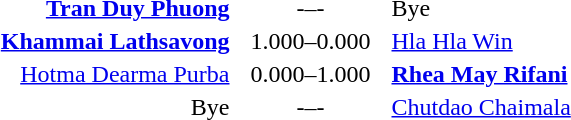<table>
<tr>
<th width=400></th>
<th width=100></th>
<th width=400></th>
</tr>
<tr>
<td align=right><strong><a href='#'>Tran Duy Phuong</a> </strong></td>
<td align=center>-–-</td>
<td>Bye</td>
</tr>
<tr>
<td align=right><strong><a href='#'>Khammai Lathsavong</a> </strong></td>
<td align=center>1.000–0.000</td>
<td> <a href='#'>Hla Hla Win</a></td>
</tr>
<tr>
<td align=right><a href='#'>Hotma Dearma Purba</a> </td>
<td align=center>0.000–1.000</td>
<td><strong> <a href='#'>Rhea May Rifani</a></strong></td>
</tr>
<tr>
<td align=right>Bye</td>
<td align=center>-–-</td>
<td> <a href='#'>Chutdao Chaimala</a></td>
</tr>
</table>
